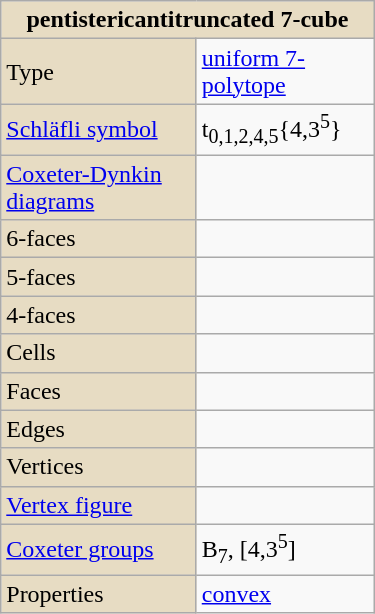<table class="wikitable" style="margin-left:10px; float:right; width:250px;">
<tr>
<th style="background:#e7dcc3;" colspan="2">pentistericantitruncated 7-cube</th>
</tr>
<tr>
<td style="background:#e7dcc3;">Type</td>
<td><a href='#'>uniform 7-polytope</a></td>
</tr>
<tr>
<td style="background:#e7dcc3;"><a href='#'>Schläfli symbol</a></td>
<td>t<sub>0,1,2,4,5</sub>{4,3<sup>5</sup>}</td>
</tr>
<tr>
<td style="background:#e7dcc3;"><a href='#'>Coxeter-Dynkin diagrams</a></td>
<td></td>
</tr>
<tr>
<td style="background:#e7dcc3;">6-faces</td>
<td></td>
</tr>
<tr>
<td style="background:#e7dcc3;">5-faces</td>
<td></td>
</tr>
<tr>
<td style="background:#e7dcc3;">4-faces</td>
<td></td>
</tr>
<tr>
<td style="background:#e7dcc3;">Cells</td>
<td></td>
</tr>
<tr>
<td style="background:#e7dcc3;">Faces</td>
<td></td>
</tr>
<tr>
<td style="background:#e7dcc3;">Edges</td>
<td></td>
</tr>
<tr>
<td style="background:#e7dcc3;">Vertices</td>
<td></td>
</tr>
<tr>
<td style="background:#e7dcc3;"><a href='#'>Vertex figure</a></td>
<td></td>
</tr>
<tr>
<td style="background:#e7dcc3;"><a href='#'>Coxeter groups</a></td>
<td>B<sub>7</sub>, [4,3<sup>5</sup>]</td>
</tr>
<tr>
<td style="background:#e7dcc3;">Properties</td>
<td><a href='#'>convex</a></td>
</tr>
</table>
